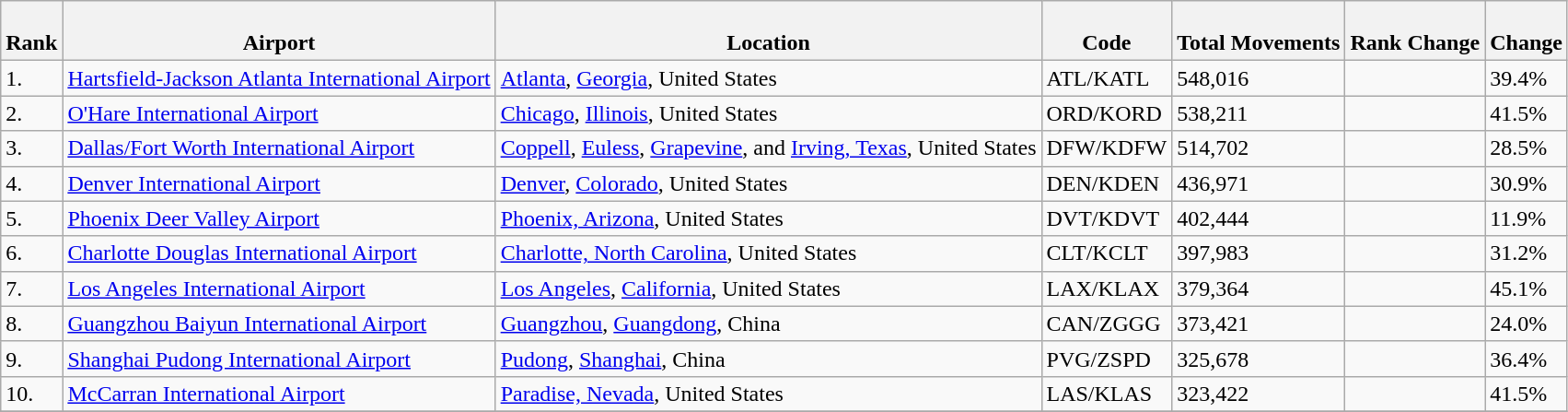<table class="wikitable sortable" width="align=">
<tr>
<th><br>Rank</th>
<th><br>Airport</th>
<th><br>Location</th>
<th><br>Code</th>
<th><br>Total Movements</th>
<th><br>Rank Change</th>
<th><br>Change</th>
</tr>
<tr>
<td>1.</td>
<td> <a href='#'>Hartsfield-Jackson Atlanta International Airport</a></td>
<td><a href='#'>Atlanta</a>, <a href='#'>Georgia</a>, United States</td>
<td>ATL/KATL</td>
<td>548,016</td>
<td></td>
<td> 39.4%</td>
</tr>
<tr>
<td>2.</td>
<td> <a href='#'>O'Hare International Airport</a></td>
<td><a href='#'>Chicago</a>, <a href='#'>Illinois</a>, United States</td>
<td>ORD/KORD</td>
<td>538,211</td>
<td></td>
<td> 41.5%</td>
</tr>
<tr>
<td>3.</td>
<td> <a href='#'>Dallas/Fort Worth International Airport</a></td>
<td><a href='#'>Coppell</a>, <a href='#'>Euless</a>, <a href='#'>Grapevine</a>, and <a href='#'>Irving, Texas</a>, United States</td>
<td>DFW/KDFW</td>
<td>514,702</td>
<td></td>
<td> 28.5%</td>
</tr>
<tr>
<td>4.</td>
<td> <a href='#'>Denver International Airport</a></td>
<td><a href='#'>Denver</a>, <a href='#'>Colorado</a>, United States</td>
<td>DEN/KDEN</td>
<td>436,971</td>
<td></td>
<td> 30.9%</td>
</tr>
<tr>
<td>5.</td>
<td> <a href='#'>Phoenix Deer Valley Airport</a></td>
<td><a href='#'>Phoenix, Arizona</a>, United States</td>
<td>DVT/KDVT</td>
<td>402,444</td>
<td></td>
<td> 11.9%</td>
</tr>
<tr>
<td>6.</td>
<td> <a href='#'>Charlotte Douglas International Airport</a></td>
<td><a href='#'>Charlotte, North Carolina</a>, United States</td>
<td>CLT/KCLT</td>
<td>397,983</td>
<td></td>
<td> 31.2%</td>
</tr>
<tr>
<td>7.</td>
<td> <a href='#'>Los Angeles International Airport</a></td>
<td><a href='#'>Los Angeles</a>, <a href='#'>California</a>, United States</td>
<td>LAX/KLAX</td>
<td>379,364</td>
<td></td>
<td> 45.1%</td>
</tr>
<tr>
<td>8.</td>
<td> <a href='#'>Guangzhou Baiyun International Airport</a></td>
<td><a href='#'>Guangzhou</a>, <a href='#'>Guangdong</a>, China</td>
<td>CAN/ZGGG</td>
<td>373,421</td>
<td></td>
<td> 24.0%</td>
</tr>
<tr>
<td>9.</td>
<td> <a href='#'>Shanghai Pudong International Airport</a></td>
<td><a href='#'>Pudong</a>, <a href='#'>Shanghai</a>, China</td>
<td>PVG/ZSPD</td>
<td>325,678</td>
<td></td>
<td> 36.4%</td>
</tr>
<tr>
<td>10.</td>
<td> <a href='#'>McCarran International Airport</a></td>
<td><a href='#'>Paradise, Nevada</a>, United States</td>
<td>LAS/KLAS</td>
<td>323,422</td>
<td></td>
<td> 41.5%</td>
</tr>
<tr>
</tr>
</table>
